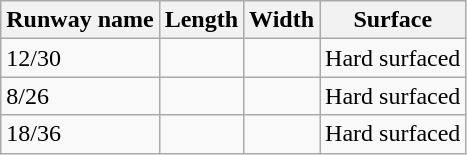<table class="wikitable">
<tr>
<th>Runway name</th>
<th>Length</th>
<th>Width</th>
<th>Surface</th>
</tr>
<tr>
<td>12/30</td>
<td></td>
<td></td>
<td>Hard surfaced</td>
</tr>
<tr>
<td>8/26</td>
<td></td>
<td></td>
<td>Hard surfaced</td>
</tr>
<tr>
<td>18/36</td>
<td></td>
<td></td>
<td>Hard surfaced</td>
</tr>
</table>
